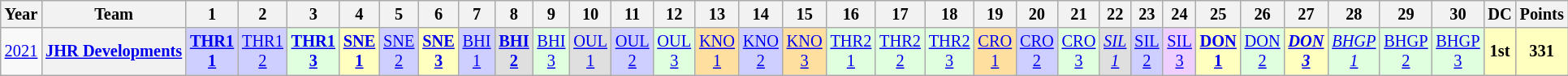<table class="wikitable" style="text-align:center; font-size:85%">
<tr>
<th>Year</th>
<th>Team</th>
<th>1</th>
<th>2</th>
<th>3</th>
<th>4</th>
<th>5</th>
<th>6</th>
<th>7</th>
<th>8</th>
<th>9</th>
<th>10</th>
<th>11</th>
<th>12</th>
<th>13</th>
<th>14</th>
<th>15</th>
<th>16</th>
<th>17</th>
<th>18</th>
<th>19</th>
<th>20</th>
<th>21</th>
<th>22</th>
<th>23</th>
<th>24</th>
<th>25</th>
<th>26</th>
<th>27</th>
<th>28</th>
<th>29</th>
<th>30</th>
<th>DC</th>
<th>Points</th>
</tr>
<tr>
<td><a href='#'>2021</a></td>
<th nowrap><a href='#'>JHR Developments</a></th>
<td style="background:#CFCFFF"><strong><a href='#'>THR1<br>1</a></strong><br></td>
<td style="background:#CFCFFF"><a href='#'>THR1<br>2</a><br></td>
<td style="background:#DFFFDF"><strong><a href='#'>THR1<br>3</a></strong><br></td>
<td style="background:#FFFFBF"><strong><a href='#'>SNE<br>1</a></strong><br></td>
<td style="background:#CFCFFF"><a href='#'>SNE<br>2</a><br></td>
<td style="background:#FFFFBF"><strong><a href='#'>SNE<br>3</a></strong><br></td>
<td style="background:#CFCFFF"><a href='#'>BHI<br>1</a><br></td>
<td style="background:#DFDFDF"><strong><a href='#'>BHI<br>2</a></strong><br></td>
<td style="background:#DFFFDF"><a href='#'>BHI<br>3</a><br></td>
<td style="background:#DFDFDF"><a href='#'>OUL<br>1</a><br></td>
<td style="background:#CFCFFF"><a href='#'>OUL<br>2</a><br></td>
<td style="background:#DFFFDF"><a href='#'>OUL<br>3</a><br></td>
<td style="background:#FFDF9F"><a href='#'>KNO<br>1</a><br></td>
<td style="background:#CFCFFF"><a href='#'>KNO<br>2</a><br></td>
<td style="background:#FFDF9F"><a href='#'>KNO<br>3</a><br></td>
<td style="background:#DFFFDF"><a href='#'>THR2<br>1</a><br></td>
<td style="background:#DFFFDF"><a href='#'>THR2<br>2</a><br></td>
<td style="background:#DFFFDF"><a href='#'>THR2<br>3</a><br></td>
<td style="background:#FFDF9F"><a href='#'>CRO<br>1</a><br></td>
<td style="background:#CFCFFF"><a href='#'>CRO<br>2</a><br></td>
<td style="background:#DFFFDF"><a href='#'>CRO<br>3</a><br></td>
<td style="background:#DFDFDF"><em><a href='#'>SIL<br>1</a></em><br></td>
<td style="background:#CFCFFF"><a href='#'>SIL<br>2</a><br></td>
<td style="background:#EFCFFF"><a href='#'>SIL<br>3</a><br></td>
<td style="background:#FFFFBF"><strong><a href='#'>DON<br>1</a></strong><br></td>
<td style="background:#DFFFDF"><a href='#'>DON<br>2</a><br></td>
<td style="background:#FFFFBF"><strong><em><a href='#'>DON<br>3</a></em></strong><br></td>
<td style="background:#DFFFDF"><em><a href='#'>BHGP<br>1</a></em><br></td>
<td style="background:#DFFFDF"><a href='#'>BHGP<br>2</a><br></td>
<td style="background:#DFFFDF"><a href='#'>BHGP<br>3</a><br></td>
<th style="background:#FFFFBF">1st</th>
<th style="background:#FFFFBF">331</th>
</tr>
</table>
